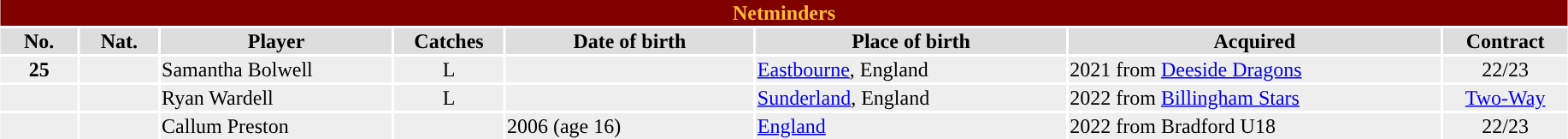<table class="toccolours"  style="width:97%; clear:both; margin:1.5em auto; text-align:center;">
<tr>
<th colspan="10" style="background:maroon; color:#fbbb36;”">Netminders</th>
</tr>
<tr style="background:#ddd;">
<th width=5%>No.</th>
<th width=5%>Nat.</th>
<th !width=22%>Player</th>
<th width=7%>Catches</th>
<th width=16%>Date of birth</th>
<th width=20%>Place of birth</th>
<th width=24%>Acquired</th>
<td><strong>Contract</strong></td>
</tr>
<tr style="background:#eee;">
<td><strong>25</strong></td>
<td></td>
<td align=left>Samantha Bolwell</td>
<td>L</td>
<td align=left></td>
<td align=left><a href='#'>Eastbourne</a>, England</td>
<td align=left>2021 from <a href='#'>Deeside Dragons</a></td>
<td>22/23</td>
</tr>
<tr style="background:#eee;">
<td></td>
<td></td>
<td align=left>Ryan Wardell</td>
<td>L</td>
<td align=left></td>
<td align=left><a href='#'>Sunderland</a>, England</td>
<td align=left>2022 from <a href='#'>Billingham Stars</a></td>
<td><a href='#'>Two-Way</a></td>
</tr>
<tr style="background:#eee;">
<td></td>
<td></td>
<td align=left>Callum Preston</td>
<td></td>
<td align=left>2006 (age 16)</td>
<td align=left><a href='#'>England</a></td>
<td align=left>2022 from Bradford U18</td>
<td>22/23</td>
</tr>
</table>
